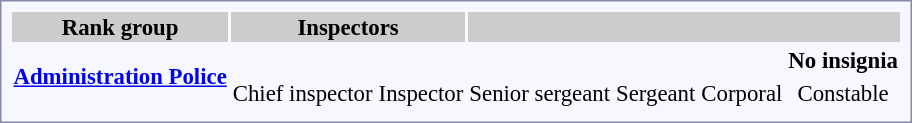<table style="border:1px solid #8888aa; background-color:#f7f8ff; padding:5px; font-size:95%; margin: 0px 12px 12px 0px;">
<tr style="background-color:#CCCCCC;">
<th>Rank group</th>
<th colspan=2>Inspectors</th>
<th colspan=4></th>
</tr>
<tr style="text-align:center;">
<td rowspan=2><strong> <a href='#'>Administration Police</a></strong></td>
<td></td>
<td></td>
<td></td>
<td></td>
<td></td>
<td><strong>No insignia</strong></td>
</tr>
<tr style="text-align:center;">
<td>Chief inspector</td>
<td>Inspector</td>
<td>Senior sergeant</td>
<td>Sergeant</td>
<td>Corporal</td>
<td>Constable</td>
</tr>
<tr>
</tr>
</table>
